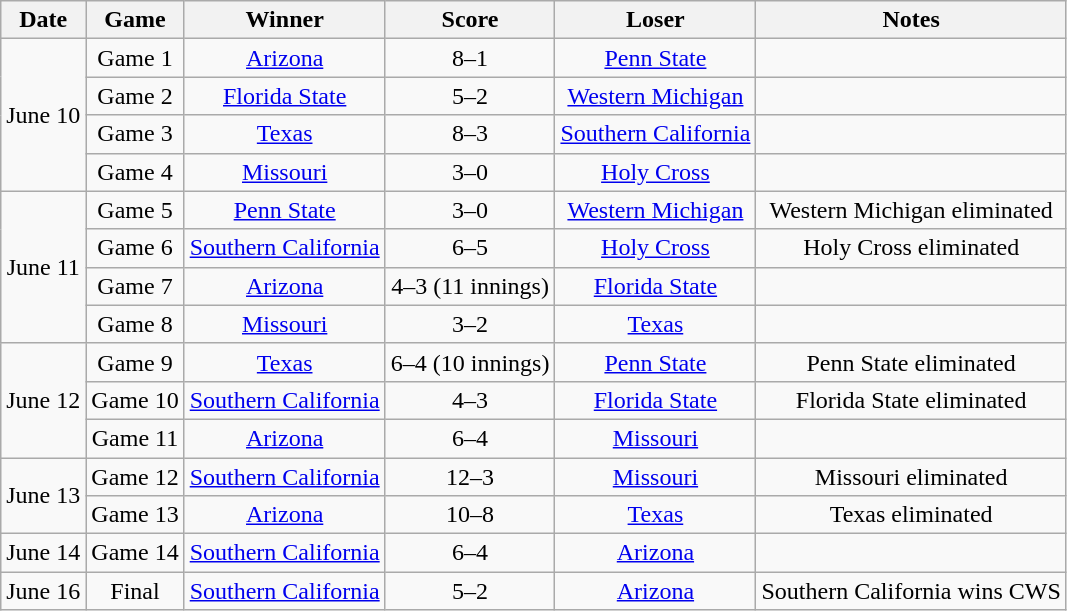<table class="wikitable">
<tr>
<th>Date</th>
<th>Game</th>
<th>Winner</th>
<th>Score</th>
<th>Loser</th>
<th>Notes</th>
</tr>
<tr align=center>
<td rowspan=4>June 10</td>
<td>Game 1</td>
<td><a href='#'>Arizona</a></td>
<td>8–1</td>
<td><a href='#'>Penn State</a></td>
<td></td>
</tr>
<tr align=center>
<td>Game 2</td>
<td><a href='#'>Florida State</a></td>
<td>5–2</td>
<td><a href='#'>Western Michigan</a></td>
<td></td>
</tr>
<tr align=center>
<td>Game 3</td>
<td><a href='#'>Texas</a></td>
<td>8–3</td>
<td><a href='#'>Southern California</a></td>
<td></td>
</tr>
<tr align=center>
<td>Game 4</td>
<td><a href='#'>Missouri</a></td>
<td>3–0</td>
<td><a href='#'>Holy Cross</a></td>
<td></td>
</tr>
<tr align=center>
<td rowspan=4>June 11</td>
<td>Game 5</td>
<td><a href='#'>Penn State</a></td>
<td>3–0</td>
<td><a href='#'>Western Michigan</a></td>
<td>Western Michigan eliminated</td>
</tr>
<tr align=center>
<td>Game 6</td>
<td><a href='#'>Southern California</a></td>
<td>6–5</td>
<td><a href='#'>Holy Cross</a></td>
<td>Holy Cross eliminated</td>
</tr>
<tr align=center>
<td>Game 7</td>
<td><a href='#'>Arizona</a></td>
<td>4–3 (11 innings)</td>
<td><a href='#'>Florida State</a></td>
<td></td>
</tr>
<tr align=center>
<td>Game 8</td>
<td><a href='#'>Missouri</a></td>
<td>3–2</td>
<td><a href='#'>Texas</a></td>
<td></td>
</tr>
<tr align=center>
<td rowspan=3>June 12</td>
<td>Game 9</td>
<td><a href='#'>Texas</a></td>
<td>6–4 (10 innings)</td>
<td><a href='#'>Penn State</a></td>
<td>Penn State eliminated</td>
</tr>
<tr align=center>
<td>Game 10</td>
<td><a href='#'>Southern California</a></td>
<td>4–3</td>
<td><a href='#'>Florida State</a></td>
<td>Florida State eliminated</td>
</tr>
<tr align=center>
<td>Game 11</td>
<td><a href='#'>Arizona</a></td>
<td>6–4</td>
<td><a href='#'>Missouri</a></td>
<td></td>
</tr>
<tr align=center>
<td rowspan=2>June 13</td>
<td>Game 12</td>
<td><a href='#'>Southern California</a></td>
<td>12–3</td>
<td><a href='#'>Missouri</a></td>
<td>Missouri eliminated</td>
</tr>
<tr align=center>
<td>Game 13</td>
<td><a href='#'>Arizona</a></td>
<td>10–8</td>
<td><a href='#'>Texas</a></td>
<td>Texas eliminated</td>
</tr>
<tr align=center>
<td>June 14</td>
<td>Game 14</td>
<td><a href='#'>Southern California</a></td>
<td>6–4</td>
<td><a href='#'>Arizona</a></td>
<td></td>
</tr>
<tr align=center>
<td>June 16</td>
<td>Final</td>
<td><a href='#'>Southern California</a></td>
<td>5–2</td>
<td><a href='#'>Arizona</a></td>
<td>Southern California wins CWS</td>
</tr>
</table>
